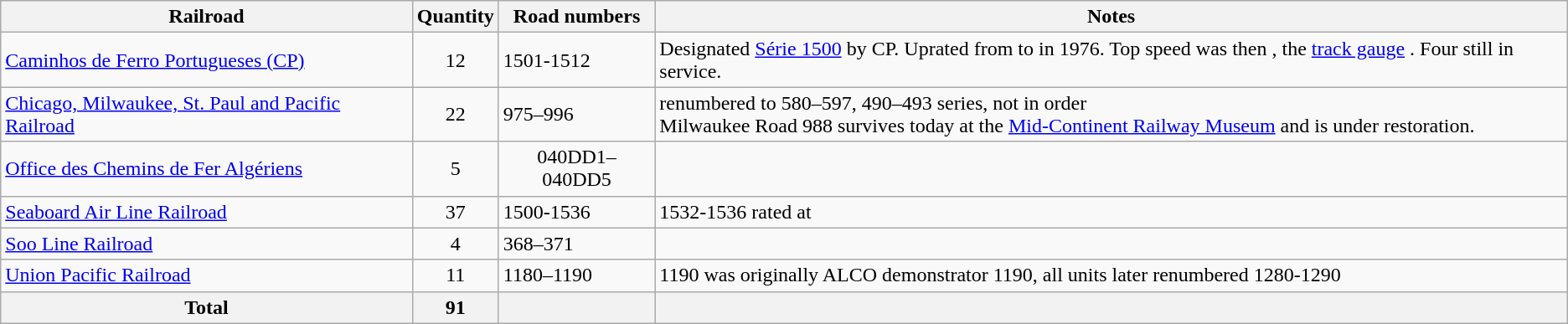<table class="wikitable">
<tr>
<th>Railroad</th>
<th>Quantity</th>
<th>Road numbers</th>
<th>Notes</th>
</tr>
<tr>
<td><a href='#'>Caminhos de Ferro Portugueses (CP)</a></td>
<td style="text-align:center;">12</td>
<td>1501-1512</td>
<td>Designated <a href='#'>Série 1500</a> by CP. Uprated from  to  in 1976. Top speed was then , the <a href='#'>track gauge</a>  . Four still in service.</td>
</tr>
<tr>
<td><a href='#'>Chicago, Milwaukee, St. Paul and Pacific Railroad</a></td>
<td style="text-align:center;">22</td>
<td>975–996</td>
<td>renumbered to 580–597, 490–493 series, not in order<br>Milwaukee Road 988 survives today at the <a href='#'>Mid-Continent Railway Museum</a> and is under restoration. </td>
</tr>
<tr>
<td><a href='#'>Office des Chemins de Fer Algériens</a></td>
<td style="text-align:center;">5</td>
<td style="text-align:center;">040DD1–040DD5</td>
<td></td>
</tr>
<tr>
<td><a href='#'>Seaboard Air Line Railroad</a></td>
<td style="text-align:center;">37</td>
<td>1500-1536</td>
<td>1532-1536 rated at </td>
</tr>
<tr>
<td><a href='#'>Soo Line Railroad</a></td>
<td style="text-align:center;">4</td>
<td>368–371</td>
<td></td>
</tr>
<tr>
<td><a href='#'>Union Pacific Railroad</a></td>
<td style="text-align:center;">11</td>
<td>1180–1190</td>
<td>1190 was originally ALCO demonstrator 1190, all units later renumbered 1280-1290</td>
</tr>
<tr>
<th>Total</th>
<th>91</th>
<th></th>
<th></th>
</tr>
</table>
